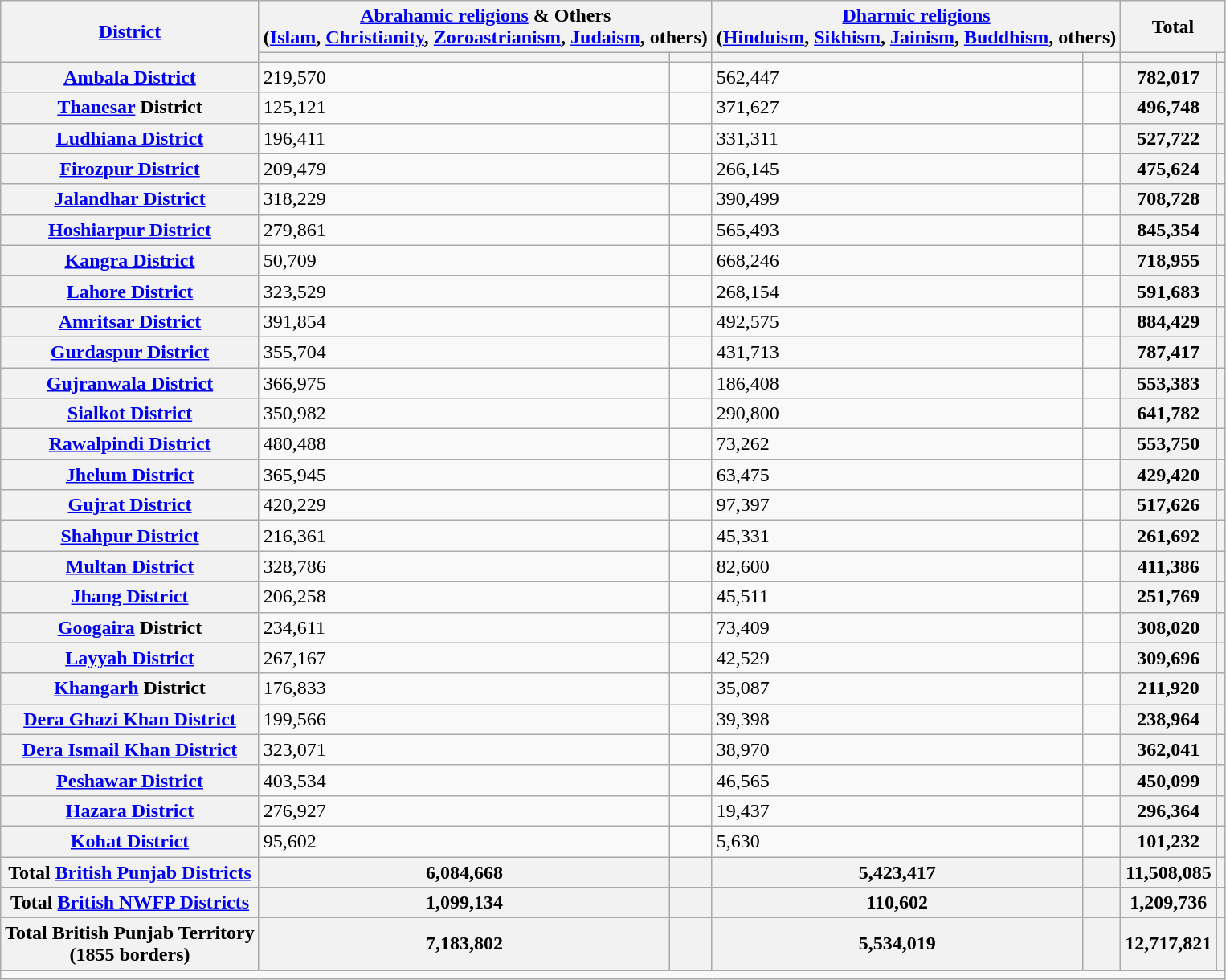<table class="wikitable sortable">
<tr>
<th rowspan="2"><a href='#'>District</a></th>
<th colspan="2"><a href='#'>Abrahamic religions</a> & Others<br>(<a href='#'>Islam</a>, <a href='#'>Christianity</a>, <a href='#'>Zoroastrianism</a>, <a href='#'>Judaism</a>, others)</th>
<th colspan="2"><a href='#'>Dharmic religions</a><br>(<a href='#'>Hinduism</a>, <a href='#'>Sikhism</a>, <a href='#'>Jainism</a>, <a href='#'>Buddhism</a>, others)</th>
<th colspan="2">Total</th>
</tr>
<tr>
<th><a href='#'></a></th>
<th></th>
<th></th>
<th></th>
<th></th>
<th></th>
</tr>
<tr>
<th><a href='#'>Ambala District</a></th>
<td>219,570</td>
<td></td>
<td>562,447</td>
<td></td>
<th>782,017</th>
<th></th>
</tr>
<tr>
<th><a href='#'>Thanesar</a> District</th>
<td>125,121</td>
<td></td>
<td>371,627</td>
<td></td>
<th>496,748</th>
<th></th>
</tr>
<tr>
<th><a href='#'>Ludhiana District</a></th>
<td>196,411</td>
<td></td>
<td>331,311</td>
<td></td>
<th>527,722</th>
<th></th>
</tr>
<tr>
<th><a href='#'>Firozpur District</a></th>
<td>209,479</td>
<td></td>
<td>266,145</td>
<td></td>
<th>475,624</th>
<th></th>
</tr>
<tr>
<th><a href='#'>Jalandhar District</a></th>
<td>318,229</td>
<td></td>
<td>390,499</td>
<td></td>
<th>708,728</th>
<th></th>
</tr>
<tr>
<th><a href='#'>Hoshiarpur District</a></th>
<td>279,861</td>
<td></td>
<td>565,493</td>
<td></td>
<th>845,354</th>
<th></th>
</tr>
<tr>
<th><a href='#'>Kangra District</a></th>
<td>50,709</td>
<td></td>
<td>668,246</td>
<td></td>
<th>718,955</th>
<th></th>
</tr>
<tr>
<th><a href='#'>Lahore District</a></th>
<td>323,529</td>
<td></td>
<td>268,154</td>
<td></td>
<th>591,683</th>
<th></th>
</tr>
<tr>
<th><a href='#'>Amritsar District</a></th>
<td>391,854</td>
<td></td>
<td>492,575</td>
<td></td>
<th>884,429</th>
<th></th>
</tr>
<tr>
<th><a href='#'>Gurdaspur District</a></th>
<td>355,704</td>
<td></td>
<td>431,713</td>
<td></td>
<th>787,417</th>
<th></th>
</tr>
<tr>
<th><a href='#'>Gujranwala District</a></th>
<td>366,975</td>
<td></td>
<td>186,408</td>
<td></td>
<th>553,383</th>
<th></th>
</tr>
<tr>
<th><a href='#'>Sialkot District</a></th>
<td>350,982</td>
<td></td>
<td>290,800</td>
<td></td>
<th>641,782</th>
<th></th>
</tr>
<tr>
<th><a href='#'>Rawalpindi District</a></th>
<td>480,488</td>
<td></td>
<td>73,262</td>
<td></td>
<th>553,750</th>
<th></th>
</tr>
<tr>
<th><a href='#'>Jhelum District</a></th>
<td>365,945</td>
<td></td>
<td>63,475</td>
<td></td>
<th>429,420</th>
<th></th>
</tr>
<tr>
<th><a href='#'>Gujrat District</a></th>
<td>420,229</td>
<td></td>
<td>97,397</td>
<td></td>
<th>517,626</th>
<th></th>
</tr>
<tr>
<th><a href='#'>Shahpur District</a></th>
<td>216,361</td>
<td></td>
<td>45,331</td>
<td></td>
<th>261,692</th>
<th></th>
</tr>
<tr>
<th><a href='#'>Multan District</a></th>
<td>328,786</td>
<td></td>
<td>82,600</td>
<td></td>
<th>411,386</th>
<th></th>
</tr>
<tr>
<th><a href='#'>Jhang District</a></th>
<td>206,258</td>
<td></td>
<td>45,511</td>
<td></td>
<th>251,769</th>
<th></th>
</tr>
<tr>
<th><a href='#'>Googaira</a> District</th>
<td>234,611</td>
<td></td>
<td>73,409</td>
<td></td>
<th>308,020</th>
<th></th>
</tr>
<tr>
<th><a href='#'>Layyah District</a></th>
<td>267,167</td>
<td></td>
<td>42,529</td>
<td></td>
<th>309,696</th>
<th></th>
</tr>
<tr>
<th><a href='#'>Khangarh</a> District</th>
<td>176,833</td>
<td></td>
<td>35,087</td>
<td></td>
<th>211,920</th>
<th></th>
</tr>
<tr>
<th><a href='#'>Dera Ghazi Khan District</a></th>
<td>199,566</td>
<td></td>
<td>39,398</td>
<td></td>
<th>238,964</th>
<th></th>
</tr>
<tr>
<th><a href='#'>Dera Ismail Khan District</a></th>
<td>323,071</td>
<td></td>
<td>38,970</td>
<td></td>
<th>362,041</th>
<th></th>
</tr>
<tr>
<th><a href='#'>Peshawar District</a></th>
<td>403,534</td>
<td></td>
<td>46,565</td>
<td></td>
<th>450,099</th>
<th></th>
</tr>
<tr>
<th><a href='#'>Hazara District</a></th>
<td>276,927</td>
<td></td>
<td>19,437</td>
<td></td>
<th>296,364</th>
<th></th>
</tr>
<tr>
<th><a href='#'>Kohat District</a></th>
<td>95,602</td>
<td></td>
<td>5,630</td>
<td></td>
<th>101,232</th>
<th></th>
</tr>
<tr>
<th>Total <a href='#'>British Punjab Districts</a></th>
<th>6,084,668</th>
<th></th>
<th>5,423,417</th>
<th></th>
<th>11,508,085</th>
<th></th>
</tr>
<tr>
<th>Total <a href='#'>British NWFP Districts</a></th>
<th>1,099,134</th>
<th></th>
<th>110,602</th>
<th></th>
<th>1,209,736</th>
<th></th>
</tr>
<tr>
<th>Total British Punjab Territory<br>(1855 borders)</th>
<th>7,183,802</th>
<th></th>
<th>5,534,019</th>
<th></th>
<th>12,717,821</th>
<th></th>
</tr>
<tr class="sortbottom">
<td colspan="7"></td>
</tr>
</table>
